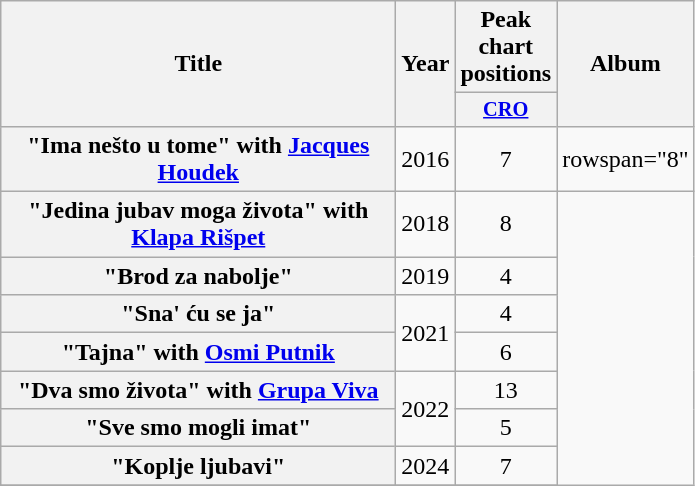<table class="wikitable plainrowheaders" style="text-align:center;">
<tr>
<th scope="col" rowspan="2" style="width:16em;">Title</th>
<th scope="col" rowspan="2" style="width:1em;">Year</th>
<th scope="col" colspan="1">Peak chart positions</th>
<th scope="col" rowspan="2">Album</th>
</tr>
<tr>
<th scope="col" style="width:3em;font-size:85%;"><a href='#'>CRO</a><br></th>
</tr>
<tr>
<th scope="row">"Ima nešto u tome" with <a href='#'>Jacques Houdek</a></th>
<td>2016</td>
<td>7</td>
<td>rowspan="8" </td>
</tr>
<tr>
<th scope="row">"Jedina jubav moga života" with <a href='#'>Klapa Rišpet</a></th>
<td>2018</td>
<td>8</td>
</tr>
<tr>
<th scope="row">"Brod za nabolje"</th>
<td>2019</td>
<td>4</td>
</tr>
<tr>
<th scope="row">"Sna' ću se ja"</th>
<td rowspan="2">2021</td>
<td>4</td>
</tr>
<tr>
<th scope="row">"Tajna" with <a href='#'>Osmi Putnik</a></th>
<td>6</td>
</tr>
<tr>
<th scope="row">"Dva smo života" with <a href='#'>Grupa Viva</a></th>
<td rowspan="2">2022</td>
<td>13</td>
</tr>
<tr>
<th scope="row">"Sve smo mogli imat"</th>
<td>5</td>
</tr>
<tr>
<th scope="row">"Koplje ljubavi"</th>
<td>2024</td>
<td>7</td>
</tr>
<tr>
</tr>
</table>
